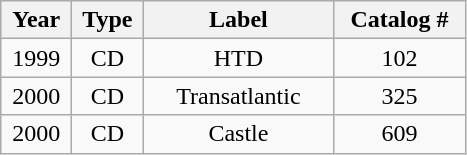<table class="wikitable" border="1">
<tr>
<th width=40>Year</th>
<th width=40>Type</th>
<th width=120>Label</th>
<th width=80>Catalog #</th>
</tr>
<tr>
<td align="center">1999</td>
<td align="center">CD</td>
<td align="center">HTD</td>
<td align="center">102</td>
</tr>
<tr>
<td align="center">2000</td>
<td align="center">CD</td>
<td align="center">Transatlantic</td>
<td align="center">325</td>
</tr>
<tr>
<td align="center">2000</td>
<td align="center">CD</td>
<td align="center">Castle</td>
<td align="center">609</td>
</tr>
</table>
